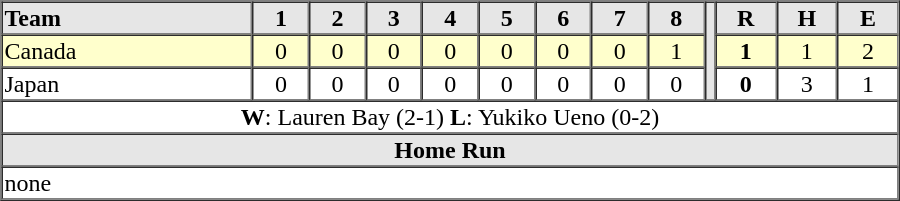<table border=1 cellspacing=0 width=600 style="margin-left:3em;">
<tr style="text-align:center; background-color:#e6e6e6;">
<th align=left width=28%>Team</th>
<th width=33>1</th>
<th width=33>2</th>
<th width=33>3</th>
<th width=33>4</th>
<th width=33>5</th>
<th width=33>6</th>
<th width=33>7</th>
<th width=33>8</th>
<th rowspan="3" width=3></th>
<th width=36>R</th>
<th width=36>H</th>
<th width=36>E</th>
</tr>
<tr style="text-align:center;" bgcolor="#ffffcc">
<td align=left> Canada</td>
<td>0</td>
<td>0</td>
<td>0</td>
<td>0</td>
<td>0</td>
<td>0</td>
<td>0</td>
<td>1</td>
<td><strong>1</strong></td>
<td>1</td>
<td>2</td>
</tr>
<tr style="text-align:center;">
<td align=left> Japan</td>
<td>0</td>
<td>0</td>
<td>0</td>
<td>0</td>
<td>0</td>
<td>0</td>
<td>0</td>
<td>0</td>
<td><strong>0</strong></td>
<td>3</td>
<td>1</td>
</tr>
<tr style="text-align:center;">
<td colspan=13><strong>W</strong>: Lauren Bay (2-1) <strong>L</strong>: Yukiko Ueno (0-2)</td>
</tr>
<tr style="text-align:center; background-color:#e6e6e6;">
<th colspan=13>Home Run</th>
</tr>
<tr style="text-align:left;">
<td colspan=13>none</td>
</tr>
</table>
